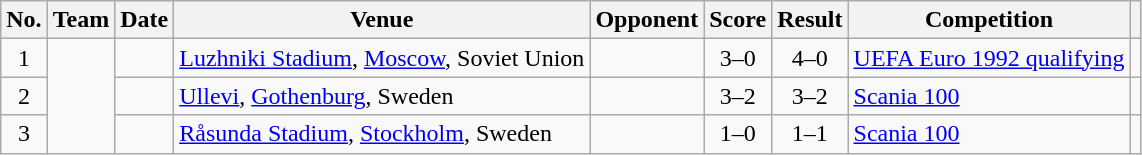<table class="wikitable sortable">
<tr>
<th scope="col">No.</th>
<th scope="col">Team</th>
<th scope="col">Date</th>
<th scope="col">Venue</th>
<th scope="col">Opponent</th>
<th scope="col">Score</th>
<th scope="col">Result</th>
<th scope="col">Competition</th>
<th scope="col" class="unsortable"></th>
</tr>
<tr>
<td style="text-align:center">1</td>
<td rowspan="3"></td>
<td></td>
<td><a href='#'>Luzhniki Stadium</a>, <a href='#'>Moscow</a>, Soviet Union</td>
<td></td>
<td style="text-align:center">3–0</td>
<td style="text-align:center">4–0</td>
<td><a href='#'>UEFA Euro 1992 qualifying</a></td>
<td></td>
</tr>
<tr>
<td style="text-align:center">2</td>
<td></td>
<td><a href='#'>Ullevi</a>, <a href='#'>Gothenburg</a>, Sweden</td>
<td></td>
<td style="text-align:center">3–2</td>
<td style="text-align:center">3–2</td>
<td><a href='#'>Scania 100</a></td>
<td></td>
</tr>
<tr>
<td style="text-align:center">3</td>
<td></td>
<td><a href='#'>Råsunda Stadium</a>, <a href='#'>Stockholm</a>, Sweden</td>
<td></td>
<td style="text-align:center">1–0</td>
<td style="text-align:center">1–1</td>
<td><a href='#'>Scania 100</a></td>
<td></td>
</tr>
</table>
